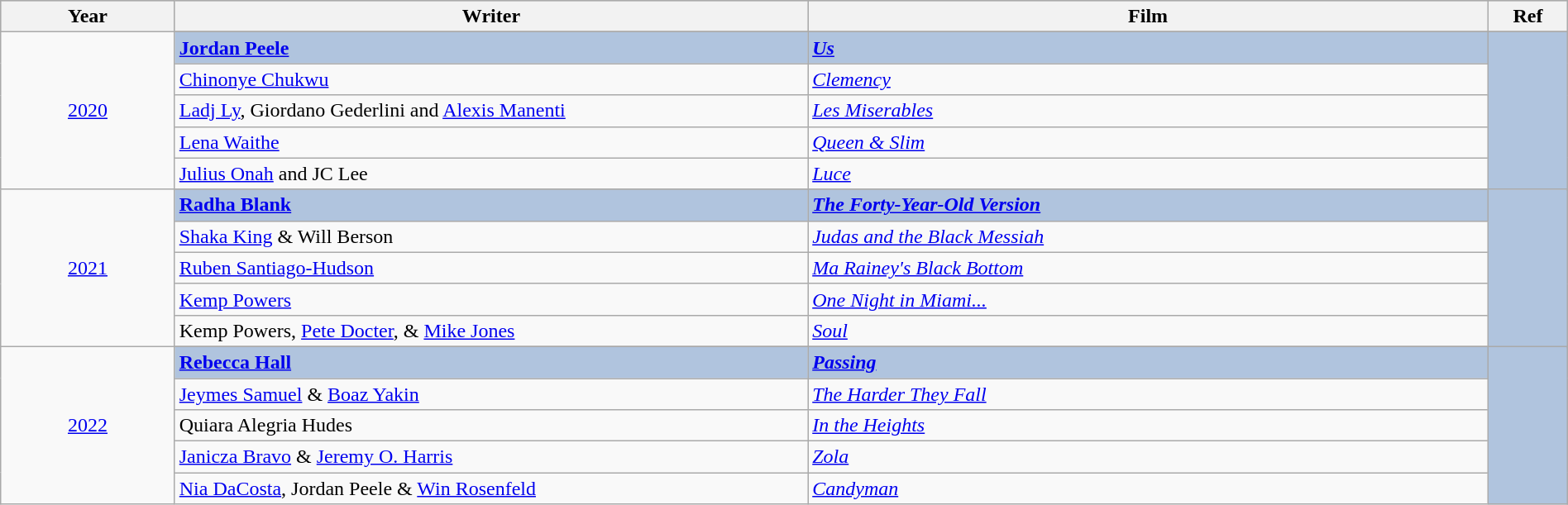<table class="wikitable" style="width:100%;">
<tr style="background:#bebebe;">
<th style="width:11%;">Year</th>
<th style="width:40%;">Writer</th>
<th style="width:43%;">Film</th>
<th style="width:5%;">Ref</th>
</tr>
<tr>
<td rowspan="6" align="center"><a href='#'>2020</a></td>
</tr>
<tr style="background:#B0C4DE">
<td><strong><a href='#'>Jordan Peele</a></strong></td>
<td><strong><em><a href='#'>Us</a></em></strong></td>
<td rowspan="6" align="center"></td>
</tr>
<tr>
<td><a href='#'>Chinonye Chukwu</a></td>
<td><em><a href='#'>Clemency</a></em></td>
</tr>
<tr>
<td><a href='#'>Ladj Ly</a>, Giordano Gederlini and <a href='#'>Alexis Manenti</a></td>
<td><em><a href='#'>Les Miserables</a></em></td>
</tr>
<tr>
<td><a href='#'>Lena Waithe</a></td>
<td><em><a href='#'>Queen & Slim</a></em></td>
</tr>
<tr>
<td><a href='#'>Julius Onah</a> and JC Lee</td>
<td><em><a href='#'>Luce</a></em></td>
</tr>
<tr>
<td rowspan="6" align="center"><a href='#'>2021</a></td>
</tr>
<tr style="background:#B0C4DE">
<td><strong><a href='#'>Radha Blank</a></strong></td>
<td><strong><em><a href='#'>The Forty-Year-Old Version</a></em></strong></td>
<td rowspan="6" align="center"></td>
</tr>
<tr>
<td><a href='#'>Shaka King</a> & Will Berson</td>
<td><em><a href='#'>Judas and the Black Messiah</a></em></td>
</tr>
<tr>
<td><a href='#'>Ruben Santiago-Hudson</a></td>
<td><em><a href='#'> Ma Rainey's Black Bottom</a></em></td>
</tr>
<tr>
<td><a href='#'>Kemp Powers</a></td>
<td><em><a href='#'>One Night in Miami...</a></em></td>
</tr>
<tr>
<td>Kemp Powers, <a href='#'>Pete Docter</a>, & <a href='#'> Mike Jones</a></td>
<td><em><a href='#'> Soul</a></em></td>
</tr>
<tr>
<td rowspan="6" align="center"><a href='#'>2022</a></td>
</tr>
<tr style="background:#B0C4DE">
<td><strong><a href='#'>Rebecca Hall</a></strong></td>
<td><strong><em><a href='#'>Passing</a></em></strong></td>
<td rowspan="6" align="center"></td>
</tr>
<tr>
<td><a href='#'>Jeymes Samuel</a> & <a href='#'>Boaz Yakin</a></td>
<td><em><a href='#'>The Harder They Fall</a></em></td>
</tr>
<tr>
<td>Quiara Alegria Hudes</td>
<td><em><a href='#'>In the Heights</a></em></td>
</tr>
<tr>
<td><a href='#'>Janicza Bravo</a> & <a href='#'>Jeremy O. Harris</a></td>
<td><em><a href='#'>Zola</a></em></td>
</tr>
<tr>
<td><a href='#'>Nia DaCosta</a>, Jordan Peele & <a href='#'>Win Rosenfeld</a></td>
<td><em><a href='#'>Candyman</a></em></td>
</tr>
</table>
